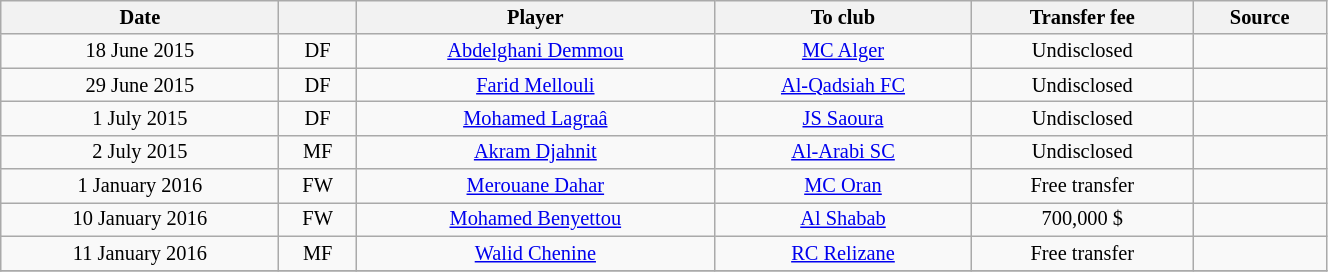<table class="wikitable sortable" style="width:70%; text-align:center; font-size:85%; text-align:centre;">
<tr>
<th>Date</th>
<th></th>
<th>Player</th>
<th>To club</th>
<th>Transfer fee</th>
<th>Source</th>
</tr>
<tr>
<td>18 June 2015</td>
<td>DF</td>
<td> <a href='#'>Abdelghani Demmou</a></td>
<td><a href='#'>MC Alger</a></td>
<td>Undisclosed</td>
<td></td>
</tr>
<tr>
<td>29 June 2015</td>
<td>DF</td>
<td> <a href='#'>Farid Mellouli</a></td>
<td> <a href='#'>Al-Qadsiah FC</a></td>
<td>Undisclosed</td>
<td></td>
</tr>
<tr>
<td>1 July 2015</td>
<td>DF</td>
<td> <a href='#'>Mohamed Lagraâ</a></td>
<td><a href='#'>JS Saoura</a></td>
<td>Undisclosed</td>
<td></td>
</tr>
<tr>
<td>2 July 2015</td>
<td>MF</td>
<td> <a href='#'>Akram Djahnit</a></td>
<td> <a href='#'>Al-Arabi SC</a></td>
<td>Undisclosed</td>
<td></td>
</tr>
<tr>
<td>1 January 2016</td>
<td>FW</td>
<td> <a href='#'>Merouane Dahar</a></td>
<td><a href='#'>MC Oran</a></td>
<td>Free transfer</td>
<td></td>
</tr>
<tr>
<td>10 January 2016</td>
<td>FW</td>
<td> <a href='#'>Mohamed Benyettou</a></td>
<td> <a href='#'>Al Shabab</a></td>
<td>700,000 $</td>
<td></td>
</tr>
<tr>
<td>11 January 2016</td>
<td>MF</td>
<td> <a href='#'>Walid Chenine</a></td>
<td><a href='#'>RC Relizane</a></td>
<td>Free transfer</td>
<td></td>
</tr>
<tr>
</tr>
</table>
